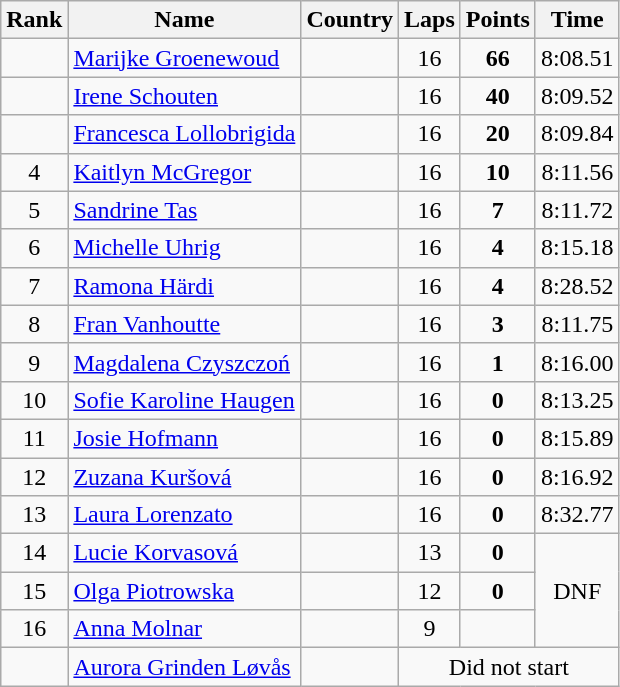<table class="wikitable sortable" style="text-align:center">
<tr>
<th>Rank</th>
<th>Name</th>
<th>Country</th>
<th>Laps</th>
<th>Points</th>
<th>Time</th>
</tr>
<tr>
<td></td>
<td align=left><a href='#'>Marijke Groenewoud</a></td>
<td align=left></td>
<td>16</td>
<td><strong>66</strong></td>
<td>8:08.51</td>
</tr>
<tr>
<td></td>
<td align=left><a href='#'>Irene Schouten</a></td>
<td align=left></td>
<td>16</td>
<td><strong>40</strong></td>
<td>8:09.52</td>
</tr>
<tr>
<td></td>
<td align=left><a href='#'>Francesca Lollobrigida</a></td>
<td align=left></td>
<td>16</td>
<td><strong>20</strong></td>
<td>8:09.84</td>
</tr>
<tr>
<td>4</td>
<td align=left><a href='#'>Kaitlyn McGregor</a></td>
<td align=left></td>
<td>16</td>
<td><strong>10</strong></td>
<td>8:11.56</td>
</tr>
<tr>
<td>5</td>
<td align=left><a href='#'>Sandrine Tas</a></td>
<td align=left></td>
<td>16</td>
<td><strong>7</strong></td>
<td>8:11.72</td>
</tr>
<tr>
<td>6</td>
<td align=left><a href='#'>Michelle Uhrig</a></td>
<td align=left></td>
<td>16</td>
<td><strong>4</strong></td>
<td>8:15.18</td>
</tr>
<tr>
<td>7</td>
<td align=left><a href='#'>Ramona Härdi</a></td>
<td align=left></td>
<td>16</td>
<td><strong>4</strong></td>
<td>8:28.52</td>
</tr>
<tr>
<td>8</td>
<td align=left><a href='#'>Fran Vanhoutte</a></td>
<td align=left></td>
<td>16</td>
<td><strong>3</strong></td>
<td>8:11.75</td>
</tr>
<tr>
<td>9</td>
<td align=left><a href='#'>Magdalena Czyszczoń</a></td>
<td align=left></td>
<td>16</td>
<td><strong>1</strong></td>
<td>8:16.00</td>
</tr>
<tr>
<td>10</td>
<td align=left><a href='#'>Sofie Karoline Haugen</a></td>
<td align=left></td>
<td>16</td>
<td><strong>0</strong></td>
<td>8:13.25</td>
</tr>
<tr>
<td>11</td>
<td align=left><a href='#'>Josie Hofmann</a></td>
<td align=left></td>
<td>16</td>
<td><strong>0</strong></td>
<td>8:15.89</td>
</tr>
<tr>
<td>12</td>
<td align=left><a href='#'>Zuzana Kuršová</a></td>
<td align=left></td>
<td>16</td>
<td><strong>0</strong></td>
<td>8:16.92</td>
</tr>
<tr>
<td>13</td>
<td align=left><a href='#'>Laura Lorenzato</a></td>
<td align=left></td>
<td>16</td>
<td><strong>0</strong></td>
<td>8:32.77</td>
</tr>
<tr>
<td>14</td>
<td align=left><a href='#'>Lucie Korvasová</a></td>
<td align=left></td>
<td>13</td>
<td><strong>0</strong></td>
<td rowspan=3>DNF</td>
</tr>
<tr>
<td>15</td>
<td align=left><a href='#'>Olga Piotrowska</a></td>
<td align=left></td>
<td>12</td>
<td><strong>0</strong></td>
</tr>
<tr>
<td>16</td>
<td align=left><a href='#'>Anna Molnar</a></td>
<td align=left></td>
<td>9</td>
<td><strong></strong></td>
</tr>
<tr>
<td></td>
<td align=left><a href='#'>Aurora Grinden Løvås</a></td>
<td align=left></td>
<td colspan=3>Did not start</td>
</tr>
</table>
